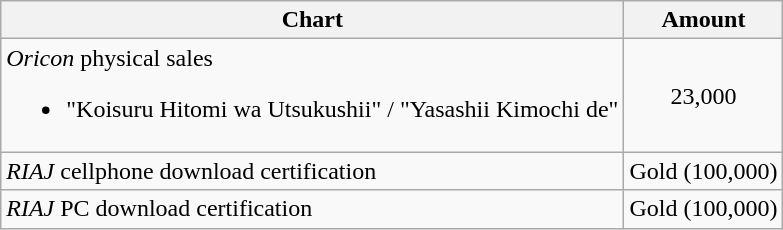<table class="wikitable">
<tr>
<th>Chart</th>
<th>Amount</th>
</tr>
<tr>
<td><em>Oricon</em> physical sales<br><ul><li>"Koisuru Hitomi wa Utsukushii" / "Yasashii Kimochi de"</li></ul></td>
<td align="center">23,000</td>
</tr>
<tr>
<td><em>RIAJ</em> cellphone download certification</td>
<td align="center">Gold (100,000)</td>
</tr>
<tr>
<td><em>RIAJ</em> PC download certification</td>
<td align="center">Gold (100,000)</td>
</tr>
</table>
